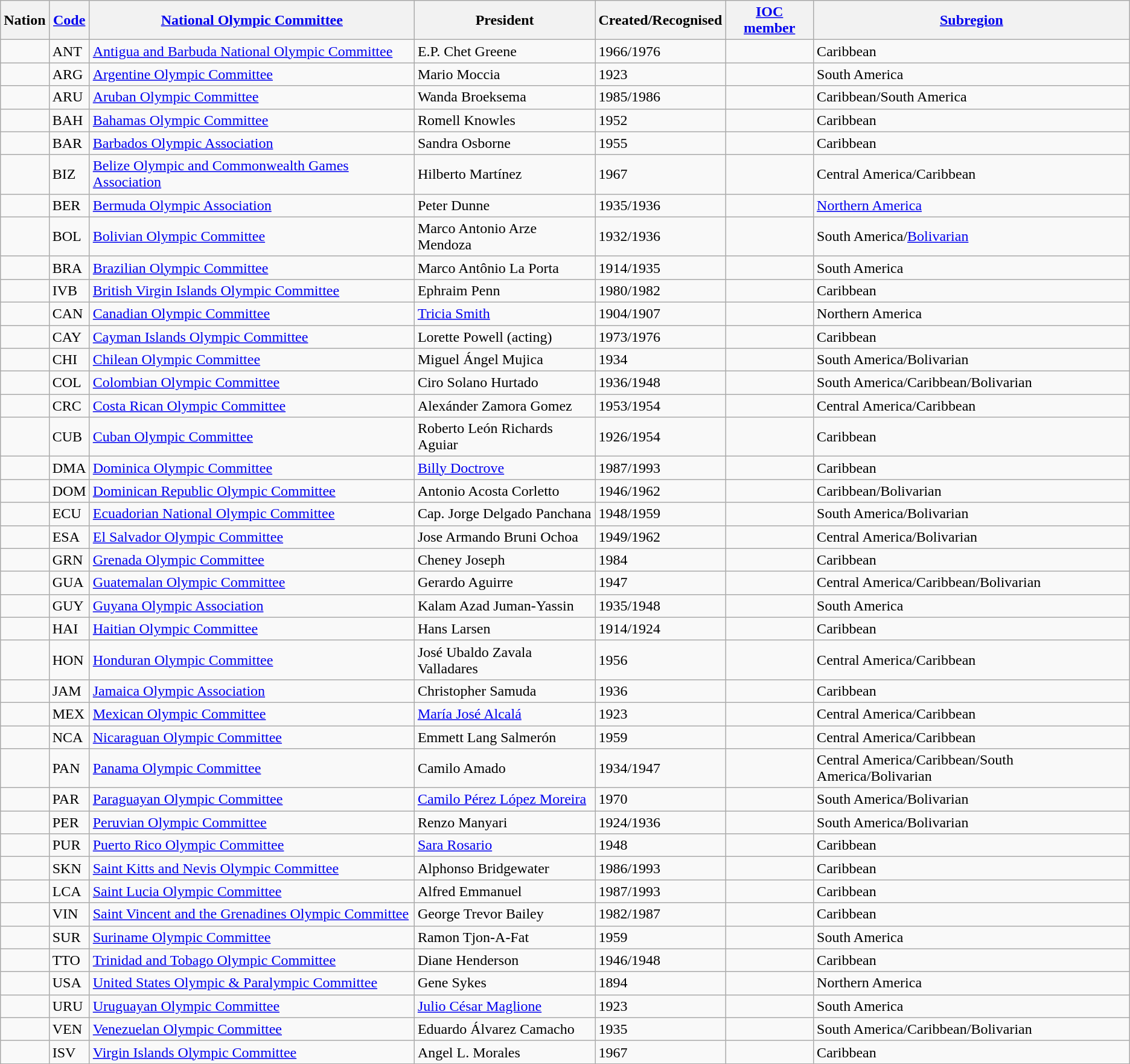<table class="wikitable sortable">
<tr>
<th>Nation</th>
<th><a href='#'>Code</a></th>
<th><a href='#'>National Olympic Committee</a></th>
<th>President</th>
<th>Created/Recognised</th>
<th><a href='#'>IOC</a> <a href='#'>member</a></th>
<th><a href='#'>Subregion</a></th>
</tr>
<tr>
<td></td>
<td>ANT</td>
<td><a href='#'>Antigua and Barbuda National Olympic Committee</a></td>
<td>E.P. Chet Greene</td>
<td>1966/1976</td>
<td></td>
<td>Caribbean</td>
</tr>
<tr>
<td></td>
<td>ARG</td>
<td><a href='#'>Argentine Olympic Committee</a></td>
<td>Mario Moccia</td>
<td>1923</td>
<td></td>
<td>South America</td>
</tr>
<tr>
<td></td>
<td>ARU</td>
<td><a href='#'>Aruban Olympic Committee</a></td>
<td>Wanda Broeksema</td>
<td>1985/1986</td>
<td></td>
<td>Caribbean/South America</td>
</tr>
<tr>
<td></td>
<td>BAH</td>
<td><a href='#'>Bahamas Olympic Committee</a></td>
<td>Romell Knowles</td>
<td>1952</td>
<td></td>
<td>Caribbean</td>
</tr>
<tr>
<td></td>
<td>BAR</td>
<td><a href='#'>Barbados Olympic Association</a></td>
<td>Sandra Osborne</td>
<td>1955</td>
<td></td>
<td>Caribbean</td>
</tr>
<tr>
<td></td>
<td>BIZ</td>
<td><a href='#'>Belize Olympic and Commonwealth Games Association</a></td>
<td>Hilberto Martínez</td>
<td>1967</td>
<td></td>
<td>Central America/Caribbean</td>
</tr>
<tr>
<td></td>
<td>BER</td>
<td><a href='#'>Bermuda Olympic Association</a></td>
<td>Peter Dunne</td>
<td>1935/1936</td>
<td></td>
<td><a href='#'>Northern America</a></td>
</tr>
<tr>
<td></td>
<td>BOL</td>
<td><a href='#'>Bolivian Olympic Committee</a></td>
<td>Marco Antonio Arze Mendoza</td>
<td>1932/1936</td>
<td></td>
<td>South America/<a href='#'>Bolivarian</a></td>
</tr>
<tr>
<td></td>
<td>BRA</td>
<td><a href='#'>Brazilian Olympic Committee</a></td>
<td>Marco Antônio La Porta</td>
<td>1914/1935</td>
<td></td>
<td>South America</td>
</tr>
<tr>
<td></td>
<td>IVB</td>
<td><a href='#'>British Virgin Islands Olympic Committee</a></td>
<td>Ephraim Penn</td>
<td>1980/1982</td>
<td></td>
<td>Caribbean</td>
</tr>
<tr>
<td></td>
<td>CAN</td>
<td><a href='#'>Canadian Olympic Committee</a></td>
<td><a href='#'>Tricia Smith</a></td>
<td>1904/1907</td>
<td></td>
<td>Northern America</td>
</tr>
<tr>
<td></td>
<td>CAY</td>
<td><a href='#'>Cayman Islands Olympic Committee</a></td>
<td>Lorette Powell (acting)</td>
<td>1973/1976</td>
<td></td>
<td>Caribbean</td>
</tr>
<tr>
<td></td>
<td>CHI</td>
<td><a href='#'>Chilean Olympic Committee</a></td>
<td>Miguel Ángel Mujica</td>
<td>1934</td>
<td></td>
<td>South America/Bolivarian</td>
</tr>
<tr>
<td></td>
<td>COL</td>
<td><a href='#'>Colombian Olympic Committee</a></td>
<td>Ciro Solano Hurtado</td>
<td>1936/1948</td>
<td></td>
<td>South America/Caribbean/Bolivarian</td>
</tr>
<tr>
<td></td>
<td>CRC</td>
<td><a href='#'>Costa Rican Olympic Committee</a></td>
<td>Alexánder Zamora Gomez</td>
<td>1953/1954</td>
<td></td>
<td>Central America/Caribbean</td>
</tr>
<tr>
<td></td>
<td>CUB</td>
<td><a href='#'>Cuban Olympic Committee</a></td>
<td>Roberto León Richards Aguiar</td>
<td>1926/1954</td>
<td></td>
<td>Caribbean</td>
</tr>
<tr>
<td></td>
<td>DMA</td>
<td><a href='#'>Dominica Olympic Committee</a></td>
<td><a href='#'>Billy Doctrove</a></td>
<td>1987/1993</td>
<td></td>
<td>Caribbean</td>
</tr>
<tr>
<td></td>
<td>DOM</td>
<td><a href='#'>Dominican Republic Olympic Committee</a></td>
<td>Antonio Acosta Corletto</td>
<td>1946/1962</td>
<td></td>
<td>Caribbean/Bolivarian</td>
</tr>
<tr>
<td></td>
<td>ECU</td>
<td><a href='#'>Ecuadorian National Olympic Committee</a></td>
<td>Cap. Jorge Delgado Panchana</td>
<td>1948/1959</td>
<td></td>
<td>South America/Bolivarian</td>
</tr>
<tr>
<td></td>
<td>ESA</td>
<td><a href='#'>El Salvador Olympic Committee</a></td>
<td>Jose Armando Bruni Ochoa</td>
<td>1949/1962</td>
<td></td>
<td>Central America/Bolivarian</td>
</tr>
<tr>
<td></td>
<td>GRN</td>
<td><a href='#'>Grenada Olympic Committee</a></td>
<td>Cheney Joseph</td>
<td>1984</td>
<td></td>
<td>Caribbean</td>
</tr>
<tr>
<td></td>
<td>GUA</td>
<td><a href='#'>Guatemalan Olympic Committee</a></td>
<td>Gerardo Aguirre</td>
<td>1947</td>
<td></td>
<td>Central America/Caribbean/Bolivarian</td>
</tr>
<tr>
<td></td>
<td>GUY</td>
<td><a href='#'>Guyana Olympic Association</a></td>
<td>Kalam Azad Juman-Yassin</td>
<td>1935/1948</td>
<td></td>
<td>South America</td>
</tr>
<tr>
<td></td>
<td>HAI</td>
<td><a href='#'>Haitian Olympic Committee</a></td>
<td>Hans Larsen</td>
<td>1914/1924</td>
<td></td>
<td>Caribbean</td>
</tr>
<tr>
<td></td>
<td>HON</td>
<td><a href='#'>Honduran Olympic Committee</a></td>
<td>José Ubaldo Zavala Valladares</td>
<td>1956</td>
<td></td>
<td>Central America/Caribbean</td>
</tr>
<tr>
<td></td>
<td>JAM</td>
<td><a href='#'>Jamaica Olympic Association</a></td>
<td>Christopher Samuda</td>
<td>1936</td>
<td></td>
<td>Caribbean</td>
</tr>
<tr>
<td></td>
<td>MEX</td>
<td><a href='#'>Mexican Olympic Committee</a></td>
<td><a href='#'>María José Alcalá</a></td>
<td>1923</td>
<td></td>
<td>Central America/Caribbean</td>
</tr>
<tr>
<td></td>
<td>NCA</td>
<td><a href='#'>Nicaraguan Olympic Committee</a></td>
<td>Emmett Lang Salmerón</td>
<td>1959</td>
<td></td>
<td>Central America/Caribbean</td>
</tr>
<tr>
<td></td>
<td>PAN</td>
<td><a href='#'>Panama Olympic Committee</a></td>
<td>Camilo Amado</td>
<td>1934/1947</td>
<td></td>
<td>Central America/Caribbean/South America/Bolivarian</td>
</tr>
<tr>
<td></td>
<td>PAR</td>
<td><a href='#'>Paraguayan Olympic Committee</a></td>
<td><a href='#'>Camilo Pérez López Moreira</a></td>
<td>1970</td>
<td></td>
<td>South America/Bolivarian</td>
</tr>
<tr>
<td></td>
<td>PER</td>
<td><a href='#'>Peruvian Olympic Committee</a></td>
<td>Renzo Manyari</td>
<td>1924/1936</td>
<td></td>
<td>South America/Bolivarian</td>
</tr>
<tr>
<td></td>
<td>PUR</td>
<td><a href='#'>Puerto Rico Olympic Committee</a></td>
<td><a href='#'>Sara Rosario</a></td>
<td>1948</td>
<td></td>
<td>Caribbean</td>
</tr>
<tr>
<td></td>
<td>SKN</td>
<td><a href='#'>Saint Kitts and Nevis Olympic Committee</a></td>
<td>Alphonso Bridgewater</td>
<td>1986/1993</td>
<td></td>
<td>Caribbean</td>
</tr>
<tr>
<td></td>
<td>LCA</td>
<td><a href='#'>Saint Lucia Olympic Committee</a></td>
<td>Alfred Emmanuel</td>
<td>1987/1993</td>
<td></td>
<td>Caribbean</td>
</tr>
<tr>
<td></td>
<td>VIN</td>
<td><a href='#'>Saint Vincent and the Grenadines Olympic Committee</a></td>
<td>George Trevor Bailey</td>
<td>1982/1987</td>
<td></td>
<td>Caribbean</td>
</tr>
<tr>
<td></td>
<td>SUR</td>
<td><a href='#'>Suriname Olympic Committee</a></td>
<td>Ramon Tjon-A-Fat</td>
<td>1959</td>
<td></td>
<td>South America</td>
</tr>
<tr>
<td></td>
<td>TTO</td>
<td><a href='#'>Trinidad and Tobago Olympic Committee</a></td>
<td>Diane Henderson</td>
<td>1946/1948</td>
<td></td>
<td>Caribbean</td>
</tr>
<tr>
<td></td>
<td>USA</td>
<td><a href='#'>United States Olympic & Paralympic Committee</a></td>
<td>Gene Sykes</td>
<td>1894</td>
<td></td>
<td>Northern America</td>
</tr>
<tr>
<td></td>
<td>URU</td>
<td><a href='#'>Uruguayan Olympic Committee</a></td>
<td><a href='#'>Julio César Maglione</a></td>
<td>1923</td>
<td></td>
<td>South America</td>
</tr>
<tr>
<td></td>
<td>VEN</td>
<td><a href='#'>Venezuelan Olympic Committee</a></td>
<td>Eduardo Álvarez Camacho</td>
<td>1935</td>
<td></td>
<td>South America/Caribbean/Bolivarian</td>
</tr>
<tr>
<td></td>
<td>ISV</td>
<td><a href='#'>Virgin Islands Olympic Committee</a></td>
<td>Angel L. Morales</td>
<td>1967</td>
<td></td>
<td>Caribbean</td>
</tr>
</table>
